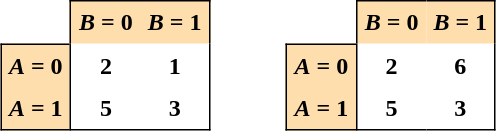<table cellpadding="5" cellspacing="0" align="center">
<tr>
<th></th>
<th style="background:#ffdead;border-left:1px solid black;border-top:1px solid black;"><em>B</em> = 0</th>
<th style="background:#ffdead;border-top:1px solid black;border-right:1px solid black;"><em>B</em> = 1</th>
<th></th>
<th></th>
<th></th>
<th></th>
<th></th>
<th></th>
<th style="background:#ffdead;border-left:1px solid black;border-top:1px solid black;"><em>B</em> = 0</th>
<th style="background:#ffdead;border-top:1px solid black;border-right:1px solid black;"><em>B</em> = 1</th>
</tr>
<tr>
<th style="background:#ffdead;border-left:1px solid black;border-top:1px solid black;"><em>A</em> = 0</th>
<th style="border-left:1px solid black;">2</th>
<th style="border-right:1px solid black;">1</th>
<th></th>
<th></th>
<th></th>
<th></th>
<th></th>
<th style="background:#ffdead;border-left:1px solid black;border-top:1px solid black;"><em>A</em> = 0</th>
<th style="border-left:1px solid black;">2</th>
<th style="border-right:1px solid black;">6</th>
</tr>
<tr>
<th style="background:#ffdead;border-bottom:1px solid black;border-left:1px solid black;"><em>A</em> = 1</th>
<th style="border-bottom:1px solid black;border-left:1px solid black;">5</th>
<th style="border-bottom:1px solid black;border-right:1px solid black;">3</th>
<th></th>
<th></th>
<th></th>
<th></th>
<th></th>
<th style="background:#ffdead;border-left:1px solid black;border-bottom:1px solid black;"><em>A</em> = 1</th>
<th style="border-left:1px solid black;border-bottom:1px solid black;">5</th>
<th style="border-right:1px solid black;border-bottom:1px solid black;">3</th>
</tr>
</table>
